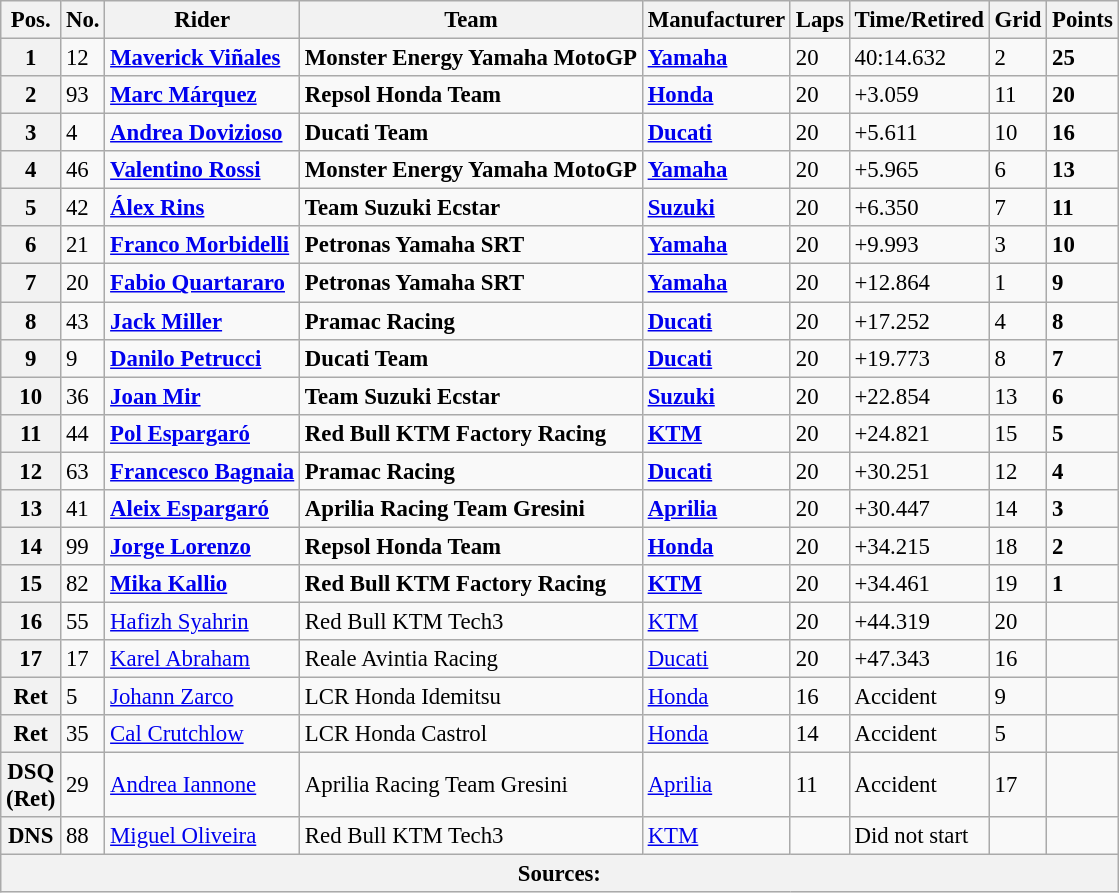<table class="wikitable" style="font-size: 95%;">
<tr>
<th>Pos.</th>
<th>No.</th>
<th>Rider</th>
<th>Team</th>
<th>Manufacturer</th>
<th>Laps</th>
<th>Time/Retired</th>
<th>Grid</th>
<th>Points</th>
</tr>
<tr>
<th>1</th>
<td>12</td>
<td> <strong><a href='#'>Maverick Viñales</a></strong></td>
<td><strong>Monster Energy Yamaha MotoGP</strong></td>
<td><strong><a href='#'>Yamaha</a></strong></td>
<td>20</td>
<td>40:14.632</td>
<td>2</td>
<td><strong>25</strong></td>
</tr>
<tr>
<th>2</th>
<td>93</td>
<td> <strong><a href='#'>Marc Márquez</a></strong></td>
<td><strong>Repsol Honda Team</strong></td>
<td><strong><a href='#'>Honda</a></strong></td>
<td>20</td>
<td>+3.059</td>
<td>11</td>
<td><strong>20</strong></td>
</tr>
<tr>
<th>3</th>
<td>4</td>
<td> <strong><a href='#'>Andrea Dovizioso</a></strong></td>
<td><strong>Ducati Team</strong></td>
<td><strong><a href='#'>Ducati</a></strong></td>
<td>20</td>
<td>+5.611</td>
<td>10</td>
<td><strong>16</strong></td>
</tr>
<tr>
<th>4</th>
<td>46</td>
<td> <strong><a href='#'>Valentino Rossi</a></strong></td>
<td><strong>Monster Energy Yamaha MotoGP</strong></td>
<td><strong><a href='#'>Yamaha</a></strong></td>
<td>20</td>
<td>+5.965</td>
<td>6</td>
<td><strong>13</strong></td>
</tr>
<tr>
<th>5</th>
<td>42</td>
<td> <strong><a href='#'>Álex Rins</a></strong></td>
<td><strong>Team Suzuki Ecstar</strong></td>
<td><strong><a href='#'>Suzuki</a></strong></td>
<td>20</td>
<td>+6.350</td>
<td>7</td>
<td><strong>11</strong></td>
</tr>
<tr>
<th>6</th>
<td>21</td>
<td> <strong><a href='#'>Franco Morbidelli</a></strong></td>
<td><strong>Petronas Yamaha SRT</strong></td>
<td><strong><a href='#'>Yamaha</a></strong></td>
<td>20</td>
<td>+9.993</td>
<td>3</td>
<td><strong>10</strong></td>
</tr>
<tr>
<th>7</th>
<td>20</td>
<td> <strong><a href='#'>Fabio Quartararo</a></strong></td>
<td><strong>Petronas Yamaha SRT</strong></td>
<td><strong><a href='#'>Yamaha</a></strong></td>
<td>20</td>
<td>+12.864</td>
<td>1</td>
<td><strong>9</strong></td>
</tr>
<tr>
<th>8</th>
<td>43</td>
<td> <strong><a href='#'>Jack Miller</a></strong></td>
<td><strong>Pramac Racing</strong></td>
<td><strong><a href='#'>Ducati</a></strong></td>
<td>20</td>
<td>+17.252</td>
<td>4</td>
<td><strong>8</strong></td>
</tr>
<tr>
<th>9</th>
<td>9</td>
<td> <strong><a href='#'>Danilo Petrucci</a></strong></td>
<td><strong>Ducati Team</strong></td>
<td><strong><a href='#'>Ducati</a></strong></td>
<td>20</td>
<td>+19.773</td>
<td>8</td>
<td><strong>7</strong></td>
</tr>
<tr>
<th>10</th>
<td>36</td>
<td> <strong><a href='#'>Joan Mir</a></strong></td>
<td><strong>Team Suzuki Ecstar</strong></td>
<td><strong><a href='#'>Suzuki</a></strong></td>
<td>20</td>
<td>+22.854</td>
<td>13</td>
<td><strong>6</strong></td>
</tr>
<tr>
<th>11</th>
<td>44</td>
<td> <strong><a href='#'>Pol Espargaró</a></strong></td>
<td><strong>Red Bull KTM Factory Racing</strong></td>
<td><strong><a href='#'>KTM</a></strong></td>
<td>20</td>
<td>+24.821</td>
<td>15</td>
<td><strong>5</strong></td>
</tr>
<tr>
<th>12</th>
<td>63</td>
<td> <strong><a href='#'>Francesco Bagnaia</a></strong></td>
<td><strong>Pramac Racing</strong></td>
<td><strong><a href='#'>Ducati</a></strong></td>
<td>20</td>
<td>+30.251</td>
<td>12</td>
<td><strong>4</strong></td>
</tr>
<tr>
<th>13</th>
<td>41</td>
<td> <strong><a href='#'>Aleix Espargaró</a></strong></td>
<td><strong>Aprilia Racing Team Gresini</strong></td>
<td><strong><a href='#'>Aprilia</a></strong></td>
<td>20</td>
<td>+30.447</td>
<td>14</td>
<td><strong>3</strong></td>
</tr>
<tr>
<th>14</th>
<td>99</td>
<td> <strong><a href='#'>Jorge Lorenzo</a></strong></td>
<td><strong>Repsol Honda Team</strong></td>
<td><strong><a href='#'>Honda</a></strong></td>
<td>20</td>
<td>+34.215</td>
<td>18</td>
<td><strong>2</strong></td>
</tr>
<tr>
<th>15</th>
<td>82</td>
<td> <strong><a href='#'>Mika Kallio</a></strong></td>
<td><strong>Red Bull KTM Factory Racing</strong></td>
<td><strong><a href='#'>KTM</a></strong></td>
<td>20</td>
<td>+34.461</td>
<td>19</td>
<td><strong>1</strong></td>
</tr>
<tr>
<th>16</th>
<td>55</td>
<td> <a href='#'>Hafizh Syahrin</a></td>
<td>Red Bull KTM Tech3</td>
<td><a href='#'>KTM</a></td>
<td>20</td>
<td>+44.319</td>
<td>20</td>
<td></td>
</tr>
<tr>
<th>17</th>
<td>17</td>
<td> <a href='#'>Karel Abraham</a></td>
<td>Reale Avintia Racing</td>
<td><a href='#'>Ducati</a></td>
<td>20</td>
<td>+47.343</td>
<td>16</td>
<td></td>
</tr>
<tr>
<th>Ret</th>
<td>5</td>
<td> <a href='#'>Johann Zarco</a></td>
<td>LCR Honda Idemitsu</td>
<td><a href='#'>Honda</a></td>
<td>16</td>
<td>Accident</td>
<td>9</td>
<td></td>
</tr>
<tr>
<th>Ret</th>
<td>35</td>
<td> <a href='#'>Cal Crutchlow</a></td>
<td>LCR Honda Castrol</td>
<td><a href='#'>Honda</a></td>
<td>14</td>
<td>Accident</td>
<td>5</td>
<td></td>
</tr>
<tr>
<th>DSQ<br>(Ret)</th>
<td>29</td>
<td> <a href='#'>Andrea Iannone</a></td>
<td>Aprilia Racing Team Gresini</td>
<td><a href='#'>Aprilia</a></td>
<td>11</td>
<td>Accident</td>
<td>17</td>
<td></td>
</tr>
<tr>
<th>DNS</th>
<td>88</td>
<td> <a href='#'>Miguel Oliveira</a></td>
<td>Red Bull KTM Tech3</td>
<td><a href='#'>KTM</a></td>
<td></td>
<td>Did not start</td>
<td></td>
<td></td>
</tr>
<tr>
<th colspan=9>Sources: </th>
</tr>
</table>
